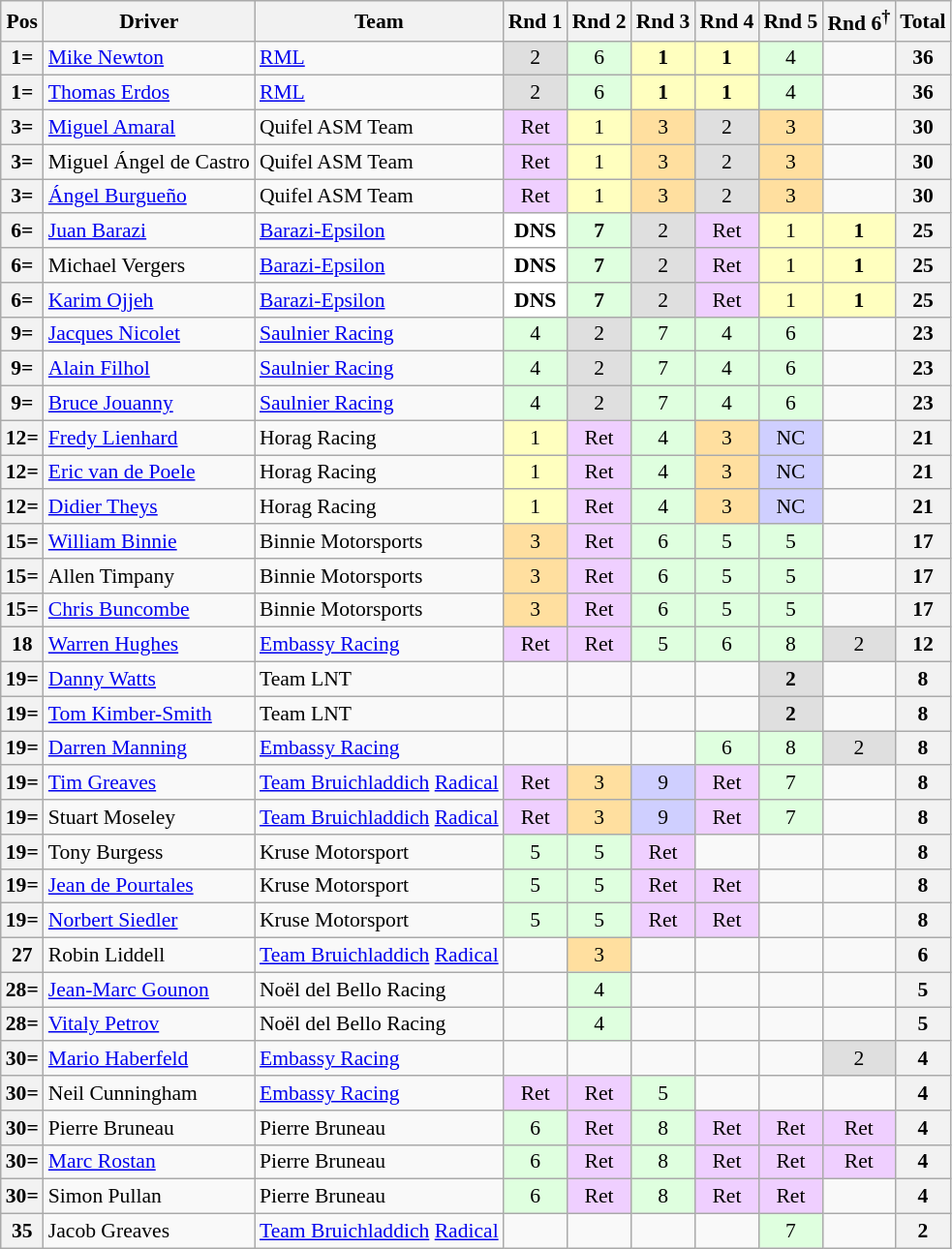<table class="wikitable" style="font-size: 90%;">
<tr>
<th>Pos</th>
<th>Driver</th>
<th>Team</th>
<th>Rnd 1</th>
<th>Rnd 2</th>
<th>Rnd 3</th>
<th>Rnd 4</th>
<th>Rnd 5</th>
<th>Rnd 6<sup>†</sup></th>
<th>Total</th>
</tr>
<tr>
<th>1=</th>
<td> <a href='#'>Mike Newton</a></td>
<td> <a href='#'>RML</a></td>
<td align="center" style="background:#DFDFDF;">2</td>
<td align="center" style="background:#DFFFDF;">6</td>
<td align="center" style="background:#FFFFBF;"><strong>1</strong></td>
<td align="center" style="background:#FFFFBF;"><strong>1</strong></td>
<td align="center" style="background:#DFFFDF;">4</td>
<td></td>
<th align="center">36</th>
</tr>
<tr>
<th>1=</th>
<td> <a href='#'>Thomas Erdos</a></td>
<td> <a href='#'>RML</a></td>
<td align="center" style="background:#DFDFDF;">2</td>
<td align="center" style="background:#DFFFDF;">6</td>
<td align="center" style="background:#FFFFBF;"><strong>1</strong></td>
<td align="center" style="background:#FFFFBF;"><strong>1</strong></td>
<td align="center" style="background:#DFFFDF;">4</td>
<td></td>
<th align="center">36</th>
</tr>
<tr>
<th>3=</th>
<td> <a href='#'>Miguel Amaral</a></td>
<td> Quifel ASM Team</td>
<td align="center" style="background:#EFCFFF;">Ret</td>
<td align="center" style="background:#FFFFBF;">1</td>
<td align="center" style="background:#FFDF9F;">3</td>
<td align="center" style="background:#DFDFDF;">2</td>
<td align="center" style="background:#FFDF9F;">3</td>
<td></td>
<th align="center">30</th>
</tr>
<tr>
<th>3=</th>
<td> Miguel Ángel de Castro</td>
<td> Quifel ASM Team</td>
<td align="center" style="background:#EFCFFF;">Ret</td>
<td align="center" style="background:#FFFFBF;">1</td>
<td align="center" style="background:#FFDF9F;">3</td>
<td align="center" style="background:#DFDFDF;">2</td>
<td align="center" style="background:#FFDF9F;">3</td>
<td></td>
<th align="center">30</th>
</tr>
<tr>
<th>3=</th>
<td> <a href='#'>Ángel Burgueño</a></td>
<td> Quifel ASM Team</td>
<td align="center" style="background:#EFCFFF;">Ret</td>
<td align="center" style="background:#FFFFBF;">1</td>
<td align="center" style="background:#FFDF9F;">3</td>
<td align="center" style="background:#DFDFDF;">2</td>
<td align="center" style="background:#FFDF9F;">3</td>
<td></td>
<th align="center">30</th>
</tr>
<tr>
<th>6=</th>
<td> <a href='#'>Juan Barazi</a></td>
<td> <a href='#'>Barazi-Epsilon</a></td>
<td align="center" style="background:#FFFFFF;"><strong>DNS</strong></td>
<td align="center" style="background:#DFFFDF;"><strong>7</strong></td>
<td align="center" style="background:#DFDFDF;">2</td>
<td align="center" style="background:#EFCFFF;">Ret</td>
<td align="center" style="background:#FFFFBF;">1</td>
<td align="center" style="background:#FFFFBF;"><strong>1</strong></td>
<th align="center">25</th>
</tr>
<tr>
<th>6=</th>
<td> Michael Vergers</td>
<td> <a href='#'>Barazi-Epsilon</a></td>
<td align="center" style="background:#FFFFFF;"><strong>DNS</strong></td>
<td align="center" style="background:#DFFFDF;"><strong>7</strong></td>
<td align="center" style="background:#DFDFDF;">2</td>
<td align="center" style="background:#EFCFFF;">Ret</td>
<td align="center" style="background:#FFFFBF;">1</td>
<td align="center" style="background:#FFFFBF;"><strong>1</strong></td>
<th align="center">25</th>
</tr>
<tr>
<th>6=</th>
<td> <a href='#'>Karim Ojjeh</a></td>
<td> <a href='#'>Barazi-Epsilon</a></td>
<td align="center" style="background:#FFFFFF;"><strong>DNS</strong></td>
<td align="center" style="background:#DFFFDF;"><strong>7</strong></td>
<td align="center" style="background:#DFDFDF;">2</td>
<td align="center" style="background:#EFCFFF;">Ret</td>
<td align="center" style="background:#FFFFBF;">1</td>
<td align="center" style="background:#FFFFBF;"><strong>1</strong></td>
<th align="center">25</th>
</tr>
<tr>
<th>9=</th>
<td> <a href='#'>Jacques Nicolet</a></td>
<td> <a href='#'>Saulnier Racing</a></td>
<td align="center" style="background:#DFFFDF;">4</td>
<td align="center" style="background:#DFDFDF;">2</td>
<td align="center" style="background:#DFFFDF;">7</td>
<td align="center" style="background:#DFFFDF;">4</td>
<td align="center" style="background:#DFFFDF;">6</td>
<td></td>
<th align="center">23</th>
</tr>
<tr>
<th>9=</th>
<td> <a href='#'>Alain Filhol</a></td>
<td> <a href='#'>Saulnier Racing</a></td>
<td align="center" style="background:#DFFFDF;">4</td>
<td align="center" style="background:#DFDFDF;">2</td>
<td align="center" style="background:#DFFFDF;">7</td>
<td align="center" style="background:#DFFFDF;">4</td>
<td align="center" style="background:#DFFFDF;">6</td>
<td></td>
<th align="center">23</th>
</tr>
<tr>
<th>9=</th>
<td> <a href='#'>Bruce Jouanny</a></td>
<td> <a href='#'>Saulnier Racing</a></td>
<td align="center" style="background:#DFFFDF;">4</td>
<td align="center" style="background:#DFDFDF;">2</td>
<td align="center" style="background:#DFFFDF;">7</td>
<td align="center" style="background:#DFFFDF;">4</td>
<td align="center" style="background:#DFFFDF;">6</td>
<td></td>
<th align="center">23</th>
</tr>
<tr>
<th>12=</th>
<td> <a href='#'>Fredy Lienhard</a></td>
<td> Horag Racing</td>
<td align="center" style="background:#FFFFBF;">1</td>
<td align="center" style="background:#EFCFFF;">Ret</td>
<td align="center" style="background:#DFFFDF;">4</td>
<td align="center" style="background:#FFDF9F;">3</td>
<td align="center" style="background:#CFCFFF;">NC</td>
<td></td>
<th align="center">21</th>
</tr>
<tr>
<th>12=</th>
<td> <a href='#'>Eric van de Poele</a></td>
<td> Horag Racing</td>
<td align="center" style="background:#FFFFBF;">1</td>
<td align="center" style="background:#EFCFFF;">Ret</td>
<td align="center" style="background:#DFFFDF;">4</td>
<td align="center" style="background:#FFDF9F;">3</td>
<td align="center" style="background:#CFCFFF;">NC</td>
<td></td>
<th align="center">21</th>
</tr>
<tr>
<th>12=</th>
<td> <a href='#'>Didier Theys</a></td>
<td> Horag Racing</td>
<td align="center" style="background:#FFFFBF;">1</td>
<td align="center" style="background:#EFCFFF;">Ret</td>
<td align="center" style="background:#DFFFDF;">4</td>
<td align="center" style="background:#FFDF9F;">3</td>
<td align="center" style="background:#CFCFFF;">NC</td>
<td></td>
<th align="center">21</th>
</tr>
<tr>
<th>15=</th>
<td> <a href='#'>William Binnie</a></td>
<td> Binnie Motorsports</td>
<td align="center" style="background:#FFDF9F;">3</td>
<td align="center" style="background:#EFCFFF;">Ret</td>
<td align="center" style="background:#DFFFDF;">6</td>
<td align="center" style="background:#DFFFDF;">5</td>
<td align="center" style="background:#DFFFDF;">5</td>
<td></td>
<th align="center">17</th>
</tr>
<tr>
<th>15=</th>
<td> Allen Timpany</td>
<td> Binnie Motorsports</td>
<td align="center" style="background:#FFDF9F;">3</td>
<td align="center" style="background:#EFCFFF;">Ret</td>
<td align="center" style="background:#DFFFDF;">6</td>
<td align="center" style="background:#DFFFDF;">5</td>
<td align="center" style="background:#DFFFDF;">5</td>
<td></td>
<th align="center">17</th>
</tr>
<tr>
<th>15=</th>
<td> <a href='#'>Chris Buncombe</a></td>
<td> Binnie Motorsports</td>
<td align="center" style="background:#FFDF9F;">3</td>
<td align="center" style="background:#EFCFFF;">Ret</td>
<td align="center" style="background:#DFFFDF;">6</td>
<td align="center" style="background:#DFFFDF;">5</td>
<td align="center" style="background:#DFFFDF;">5</td>
<td></td>
<th align="center">17</th>
</tr>
<tr>
<th>18</th>
<td> <a href='#'>Warren Hughes</a></td>
<td> <a href='#'>Embassy Racing</a></td>
<td align="center" style="background:#EFCFFF;">Ret</td>
<td align="center" style="background:#EFCFFF;">Ret</td>
<td align="center" style="background:#DFFFDF;">5</td>
<td align="center" style="background:#DFFFDF;">6</td>
<td align="center" style="background:#DFFFDF;">8</td>
<td align="center" style="background:#DFDFDF;">2</td>
<th align="center">12</th>
</tr>
<tr>
<th>19=</th>
<td> <a href='#'>Danny Watts</a></td>
<td> Team LNT</td>
<td></td>
<td></td>
<td></td>
<td></td>
<td align="center" style="background:#DFDFDF;"><strong>2</strong></td>
<td></td>
<th align="center">8</th>
</tr>
<tr>
<th>19=</th>
<td> <a href='#'>Tom Kimber-Smith</a></td>
<td> Team LNT</td>
<td></td>
<td></td>
<td></td>
<td></td>
<td align="center" style="background:#DFDFDF;"><strong>2</strong></td>
<td></td>
<th align="center">8</th>
</tr>
<tr>
<th>19=</th>
<td> <a href='#'>Darren Manning</a></td>
<td> <a href='#'>Embassy Racing</a></td>
<td></td>
<td></td>
<td></td>
<td align="center" style="background:#DFFFDF;">6</td>
<td align="center" style="background:#DFFFDF;">8</td>
<td align="center" style="background:#DFDFDF;">2</td>
<th align="center">8</th>
</tr>
<tr>
<th>19=</th>
<td> <a href='#'>Tim Greaves</a></td>
<td> <a href='#'>Team Bruichladdich</a> <a href='#'>Radical</a></td>
<td align="center" style="background:#EFCFFF;">Ret</td>
<td align="center" style="background:#FFDF9F;">3</td>
<td align="center" style="background:#CFCFFF;">9</td>
<td align="center" style="background:#EFCFFF;">Ret</td>
<td align="center" style="background:#DFFFDF;">7</td>
<td></td>
<th align="center">8</th>
</tr>
<tr>
<th>19=</th>
<td> Stuart Moseley</td>
<td> <a href='#'>Team Bruichladdich</a> <a href='#'>Radical</a></td>
<td align="center" style="background:#EFCFFF;">Ret</td>
<td align="center" style="background:#FFDF9F;">3</td>
<td align="center" style="background:#CFCFFF;">9</td>
<td align="center" style="background:#EFCFFF;">Ret</td>
<td align="center" style="background:#DFFFDF;">7</td>
<td></td>
<th align="center">8</th>
</tr>
<tr>
<th>19=</th>
<td> Tony Burgess</td>
<td> Kruse Motorsport</td>
<td align="center" style="background:#DFFFDF;">5</td>
<td align="center" style="background:#DFFFDF;">5</td>
<td align="center" style="background:#EFCFFF;">Ret</td>
<td></td>
<td></td>
<td></td>
<th align="center">8</th>
</tr>
<tr>
<th>19=</th>
<td> <a href='#'>Jean de Pourtales</a></td>
<td> Kruse Motorsport</td>
<td align="center" style="background:#DFFFDF;">5</td>
<td align="center" style="background:#DFFFDF;">5</td>
<td align="center" style="background:#EFCFFF;">Ret</td>
<td align="center" style="background:#EFCFFF;">Ret</td>
<td></td>
<td></td>
<th align="center">8</th>
</tr>
<tr>
<th>19=</th>
<td> <a href='#'>Norbert Siedler</a></td>
<td> Kruse Motorsport</td>
<td align="center" style="background:#DFFFDF;">5</td>
<td align="center" style="background:#DFFFDF;">5</td>
<td align="center" style="background:#EFCFFF;">Ret</td>
<td align="center" style="background:#EFCFFF;">Ret</td>
<td></td>
<td></td>
<th align="center">8</th>
</tr>
<tr>
<th>27</th>
<td> Robin Liddell</td>
<td> <a href='#'>Team Bruichladdich</a> <a href='#'>Radical</a></td>
<td></td>
<td align="center" style="background:#FFDF9F;">3</td>
<td></td>
<td></td>
<td></td>
<td></td>
<th align="center">6</th>
</tr>
<tr>
<th>28=</th>
<td> <a href='#'>Jean-Marc Gounon</a></td>
<td> Noël del Bello Racing</td>
<td></td>
<td align="center" style="background:#DFFFDF;">4</td>
<td></td>
<td></td>
<td></td>
<td></td>
<th align="center">5</th>
</tr>
<tr>
<th>28=</th>
<td> <a href='#'>Vitaly Petrov</a></td>
<td> Noël del Bello Racing</td>
<td></td>
<td align="center" style="background:#DFFFDF;">4</td>
<td></td>
<td></td>
<td></td>
<td></td>
<th align="center">5</th>
</tr>
<tr>
<th>30=</th>
<td> <a href='#'>Mario Haberfeld</a></td>
<td> <a href='#'>Embassy Racing</a></td>
<td></td>
<td></td>
<td></td>
<td></td>
<td></td>
<td align="center" style="background:#DFDFDF;">2</td>
<th align="center">4</th>
</tr>
<tr>
<th>30=</th>
<td> Neil Cunningham</td>
<td> <a href='#'>Embassy Racing</a></td>
<td align="center" style="background:#EFCFFF;">Ret</td>
<td align="center" style="background:#EFCFFF;">Ret</td>
<td align="center" style="background:#DFFFDF;">5</td>
<td></td>
<td></td>
<td></td>
<th align="center">4</th>
</tr>
<tr>
<th>30=</th>
<td> Pierre Bruneau</td>
<td> Pierre Bruneau</td>
<td align="center" style="background:#DFFFDF;">6</td>
<td align="center" style="background:#EFCFFF;">Ret</td>
<td align="center" style="background:#DFFFDF;">8</td>
<td align="center" style="background:#EFCFFF;">Ret</td>
<td align="center" style="background:#EFCFFF;">Ret</td>
<td align="center" style="background:#EFCFFF;">Ret</td>
<th align="center">4</th>
</tr>
<tr>
<th>30=</th>
<td> <a href='#'>Marc Rostan</a></td>
<td> Pierre Bruneau</td>
<td align="center" style="background:#DFFFDF;">6</td>
<td align="center" style="background:#EFCFFF;">Ret</td>
<td align="center" style="background:#DFFFDF;">8</td>
<td align="center" style="background:#EFCFFF;">Ret</td>
<td align="center" style="background:#EFCFFF;">Ret</td>
<td align="center" style="background:#EFCFFF;">Ret</td>
<th align="center">4</th>
</tr>
<tr>
<th>30=</th>
<td> Simon Pullan</td>
<td> Pierre Bruneau</td>
<td align="center" style="background:#DFFFDF;">6</td>
<td align="center" style="background:#EFCFFF;">Ret</td>
<td align="center" style="background:#DFFFDF;">8</td>
<td align="center" style="background:#EFCFFF;">Ret</td>
<td align="center" style="background:#EFCFFF;">Ret</td>
<td></td>
<th align="center">4</th>
</tr>
<tr>
<th>35</th>
<td> Jacob Greaves</td>
<td> <a href='#'>Team Bruichladdich</a> <a href='#'>Radical</a></td>
<td></td>
<td></td>
<td></td>
<td></td>
<td align="center" style="background:#DFFFDF;">7</td>
<td></td>
<th align="center">2</th>
</tr>
</table>
